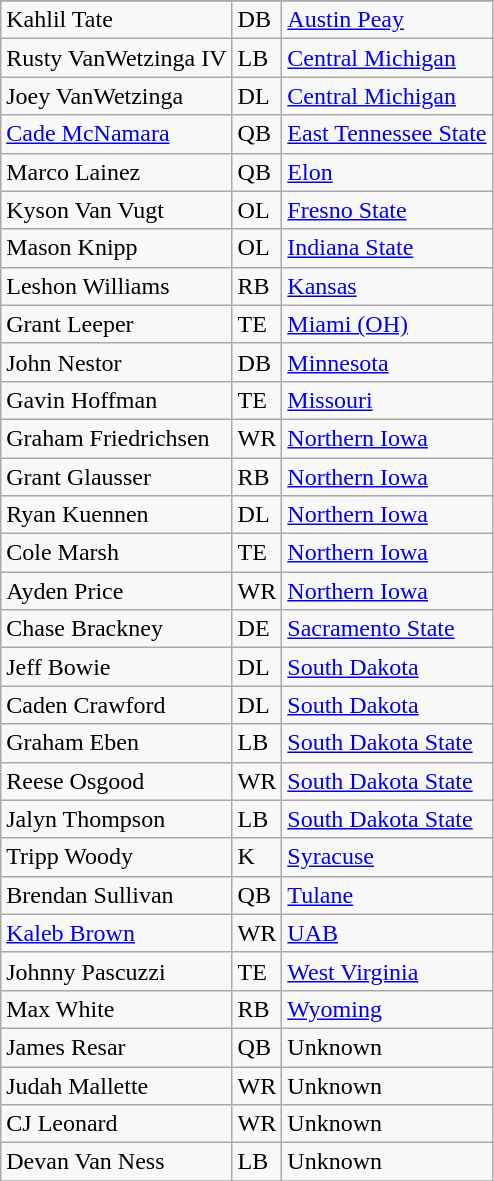<table class="wikitable sortable">
<tr>
</tr>
<tr>
<td>Kahlil Tate</td>
<td>DB</td>
<td><a href='#'>Austin Peay</a></td>
</tr>
<tr>
<td>Rusty VanWetzinga IV</td>
<td>LB</td>
<td><a href='#'>Central Michigan</a></td>
</tr>
<tr>
<td>Joey VanWetzinga</td>
<td>DL</td>
<td><a href='#'>Central Michigan</a></td>
</tr>
<tr>
<td><a href='#'>Cade McNamara</a></td>
<td>QB</td>
<td><a href='#'>East Tennessee State</a></td>
</tr>
<tr>
<td>Marco Lainez</td>
<td>QB</td>
<td><a href='#'>Elon</a></td>
</tr>
<tr>
<td>Kyson Van Vugt</td>
<td>OL</td>
<td><a href='#'>Fresno State</a></td>
</tr>
<tr>
<td>Mason Knipp</td>
<td>OL</td>
<td><a href='#'>Indiana State</a></td>
</tr>
<tr>
<td>Leshon Williams</td>
<td>RB</td>
<td><a href='#'>Kansas</a></td>
</tr>
<tr>
<td>Grant Leeper</td>
<td>TE</td>
<td><a href='#'>Miami (OH)</a></td>
</tr>
<tr>
<td>John Nestor</td>
<td>DB</td>
<td><a href='#'>Minnesota</a></td>
</tr>
<tr>
<td>Gavin Hoffman</td>
<td>TE</td>
<td><a href='#'>Missouri</a></td>
</tr>
<tr>
<td>Graham Friedrichsen</td>
<td>WR</td>
<td><a href='#'>Northern Iowa</a></td>
</tr>
<tr>
<td>Grant Glausser</td>
<td>RB</td>
<td><a href='#'>Northern Iowa</a></td>
</tr>
<tr>
<td>Ryan Kuennen</td>
<td>DL</td>
<td><a href='#'>Northern Iowa</a></td>
</tr>
<tr>
<td>Cole Marsh</td>
<td>TE</td>
<td><a href='#'>Northern Iowa</a></td>
</tr>
<tr>
<td>Ayden Price</td>
<td>WR</td>
<td><a href='#'>Northern Iowa</a></td>
</tr>
<tr>
<td>Chase Brackney</td>
<td>DE</td>
<td><a href='#'>Sacramento State</a></td>
</tr>
<tr>
<td>Jeff Bowie</td>
<td>DL</td>
<td><a href='#'>South Dakota</a></td>
</tr>
<tr>
<td>Caden Crawford</td>
<td>DL</td>
<td><a href='#'>South Dakota</a></td>
</tr>
<tr>
<td>Graham Eben</td>
<td>LB</td>
<td><a href='#'>South Dakota State</a></td>
</tr>
<tr>
<td>Reese Osgood</td>
<td>WR</td>
<td><a href='#'>South Dakota State</a></td>
</tr>
<tr>
<td>Jalyn Thompson</td>
<td>LB</td>
<td><a href='#'>South Dakota State</a></td>
</tr>
<tr>
<td>Tripp Woody</td>
<td>K</td>
<td><a href='#'>Syracuse</a></td>
</tr>
<tr>
<td>Brendan Sullivan</td>
<td>QB</td>
<td><a href='#'>Tulane</a></td>
</tr>
<tr>
<td><a href='#'>Kaleb Brown</a></td>
<td>WR</td>
<td><a href='#'>UAB</a></td>
</tr>
<tr>
<td>Johnny Pascuzzi</td>
<td>TE</td>
<td><a href='#'>West Virginia</a></td>
</tr>
<tr>
<td>Max White</td>
<td>RB</td>
<td><a href='#'>Wyoming</a></td>
</tr>
<tr>
<td>James Resar</td>
<td>QB</td>
<td>Unknown</td>
</tr>
<tr>
<td>Judah Mallette</td>
<td>WR</td>
<td>Unknown</td>
</tr>
<tr>
<td>CJ Leonard</td>
<td>WR</td>
<td>Unknown</td>
</tr>
<tr>
<td>Devan Van Ness</td>
<td>LB</td>
<td>Unknown</td>
</tr>
<tr>
</tr>
</table>
